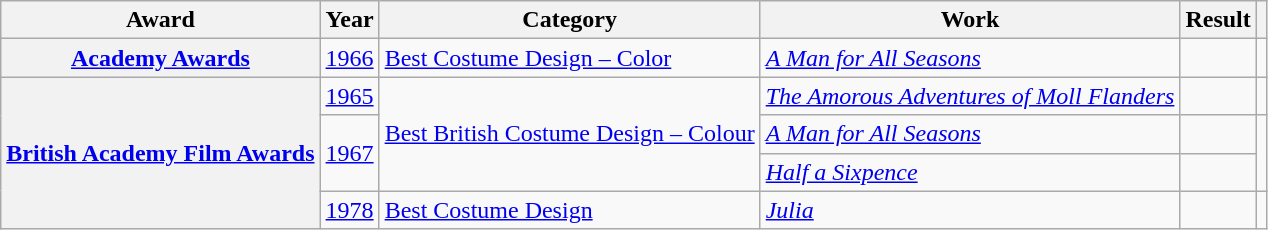<table class="wikitable">
<tr>
<th>Award</th>
<th>Year</th>
<th>Category</th>
<th>Work</th>
<th>Result</th>
<th class="unsortable"></th>
</tr>
<tr>
<th scope="row" style="text-align:center;"><a href='#'>Academy Awards</a></th>
<td style="text-align:center;"><a href='#'>1966</a></td>
<td><a href='#'>Best Costume Design – Color</a></td>
<td><em><a href='#'>A Man for All Seasons</a></em></td>
<td></td>
<td style="text-align:center;"></td>
</tr>
<tr>
<th rowspan="4" scope="row" style="text-align:center;"><a href='#'>British Academy Film Awards</a></th>
<td style="text-align:center;"><a href='#'>1965</a></td>
<td rowspan="3"><a href='#'>Best British Costume Design – Colour</a></td>
<td><em><a href='#'>The Amorous Adventures of Moll Flanders</a></em></td>
<td></td>
<td style="text-align:center;"></td>
</tr>
<tr>
<td rowspan="2", style="text-align:center;"><a href='#'>1967</a></td>
<td><em><a href='#'>A Man for All Seasons</a></em></td>
<td></td>
<td rowspan="2", style="text-align:center;"></td>
</tr>
<tr>
<td><em><a href='#'>Half a Sixpence</a></em></td>
<td></td>
</tr>
<tr>
<td style="text-align:center;"><a href='#'>1978</a></td>
<td><a href='#'>Best Costume Design</a></td>
<td><em><a href='#'>Julia</a></em></td>
<td></td>
<td style="text-align:center;"></td>
</tr>
</table>
